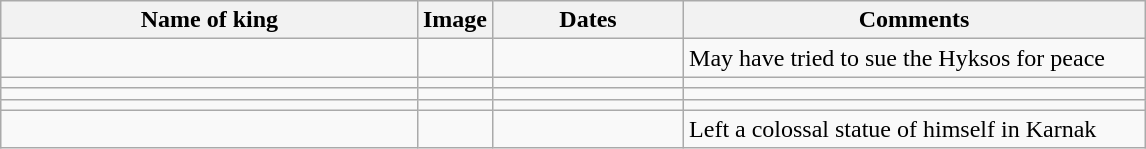<table class="wikitable" style="margin:1em auto;">
<tr>
<th style="width:270px">Name of king</th>
<th>Image</th>
<th style="width:120px">Dates</th>
<th style="width:300px">Comments</th>
</tr>
<tr>
<td></td>
<td></td>
<td></td>
<td>May have tried to sue the Hyksos for peace</td>
</tr>
<tr>
<td></td>
<td></td>
<td></td>
<td></td>
</tr>
<tr>
<td></td>
<td></td>
<td></td>
<td></td>
</tr>
<tr>
<td></td>
<td></td>
<td></td>
<td></td>
</tr>
<tr>
<td></td>
<td></td>
<td></td>
<td>Left a colossal statue of himself in Karnak</td>
</tr>
</table>
